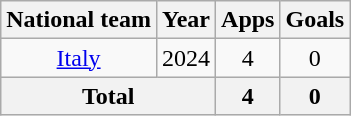<table class="wikitable" style="text-align:center">
<tr>
<th>National team</th>
<th>Year</th>
<th>Apps</th>
<th>Goals</th>
</tr>
<tr>
<td><a href='#'>Italy</a></td>
<td>2024</td>
<td>4</td>
<td>0</td>
</tr>
<tr>
<th colspan="2">Total</th>
<th>4</th>
<th>0</th>
</tr>
</table>
